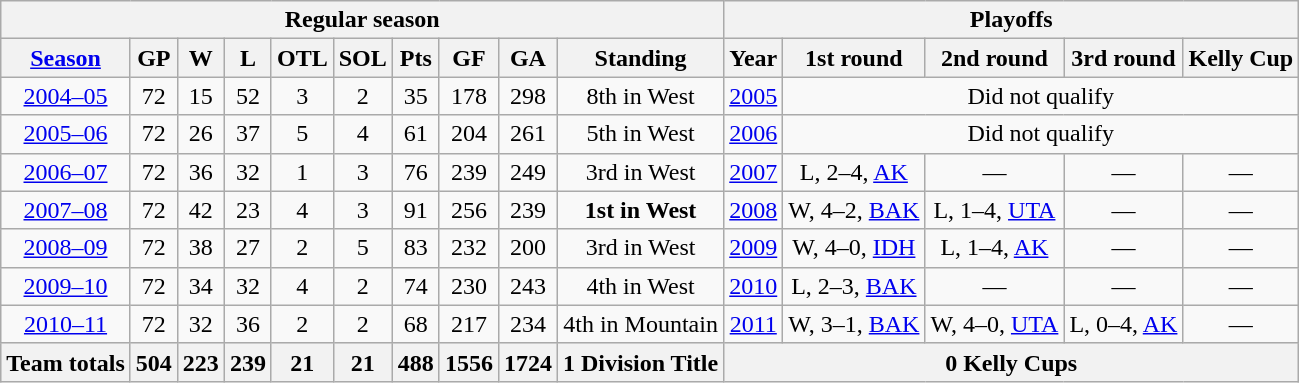<table class="wikitable" style="text-align:center">
<tr>
<th colspan=10>Regular season</th>
<th colspan=6>Playoffs</th>
</tr>
<tr>
<th><a href='#'>Season</a></th>
<th>GP</th>
<th>W</th>
<th>L</th>
<th>OTL</th>
<th>SOL</th>
<th>Pts</th>
<th>GF</th>
<th>GA</th>
<th>Standing</th>
<th>Year</th>
<th>1st round</th>
<th>2nd round</th>
<th>3rd round</th>
<th>Kelly Cup</th>
</tr>
<tr>
<td><a href='#'>2004–05</a></td>
<td>72</td>
<td>15</td>
<td>52</td>
<td>3</td>
<td>2</td>
<td>35</td>
<td>178</td>
<td>298</td>
<td>8th in West</td>
<td><a href='#'>2005</a></td>
<td colspan="4">Did not qualify</td>
</tr>
<tr>
<td><a href='#'>2005–06</a></td>
<td>72</td>
<td>26</td>
<td>37</td>
<td>5</td>
<td>4</td>
<td>61</td>
<td>204</td>
<td>261</td>
<td>5th in West</td>
<td><a href='#'>2006</a></td>
<td colspan="4">Did not qualify</td>
</tr>
<tr>
<td><a href='#'>2006–07</a></td>
<td>72</td>
<td>36</td>
<td>32</td>
<td>1</td>
<td>3</td>
<td>76</td>
<td>239</td>
<td>249</td>
<td>3rd in West</td>
<td><a href='#'>2007</a></td>
<td>L, 2–4, <a href='#'>AK</a></td>
<td>—</td>
<td>—</td>
<td>—</td>
</tr>
<tr>
<td><a href='#'>2007–08</a></td>
<td>72</td>
<td>42</td>
<td>23</td>
<td>4</td>
<td>3</td>
<td>91</td>
<td>256</td>
<td>239</td>
<td><strong>1st in West</strong></td>
<td><a href='#'>2008</a></td>
<td>W, 4–2, <a href='#'>BAK</a></td>
<td>L, 1–4, <a href='#'>UTA</a></td>
<td>—</td>
<td>—</td>
</tr>
<tr>
<td><a href='#'>2008–09</a></td>
<td>72</td>
<td>38</td>
<td>27</td>
<td>2</td>
<td>5</td>
<td>83</td>
<td>232</td>
<td>200</td>
<td>3rd in West</td>
<td><a href='#'>2009</a></td>
<td>W, 4–0, <a href='#'>IDH</a></td>
<td>L, 1–4, <a href='#'>AK</a></td>
<td>—</td>
<td>—</td>
</tr>
<tr>
<td><a href='#'>2009–10</a></td>
<td>72</td>
<td>34</td>
<td>32</td>
<td>4</td>
<td>2</td>
<td>74</td>
<td>230</td>
<td>243</td>
<td>4th in West</td>
<td><a href='#'>2010</a></td>
<td>L, 2–3, <a href='#'>BAK</a></td>
<td>—</td>
<td>—</td>
<td>—</td>
</tr>
<tr>
<td><a href='#'>2010–11</a></td>
<td>72</td>
<td>32</td>
<td>36</td>
<td>2</td>
<td>2</td>
<td>68</td>
<td>217</td>
<td>234</td>
<td>4th in Mountain</td>
<td><a href='#'>2011</a></td>
<td>W, 3–1, <a href='#'>BAK</a></td>
<td>W, 4–0, <a href='#'>UTA</a></td>
<td>L, 0–4, <a href='#'>AK</a></td>
<td>—</td>
</tr>
<tr bgcolor="#e0e0e0">
<th colspan="1">Team totals</th>
<th>504</th>
<th>223</th>
<th>239</th>
<th>21</th>
<th>21</th>
<th>488</th>
<th>1556</th>
<th>1724</th>
<th>1 Division Title</th>
<th colspan=5>0 Kelly Cups</th>
</tr>
</table>
